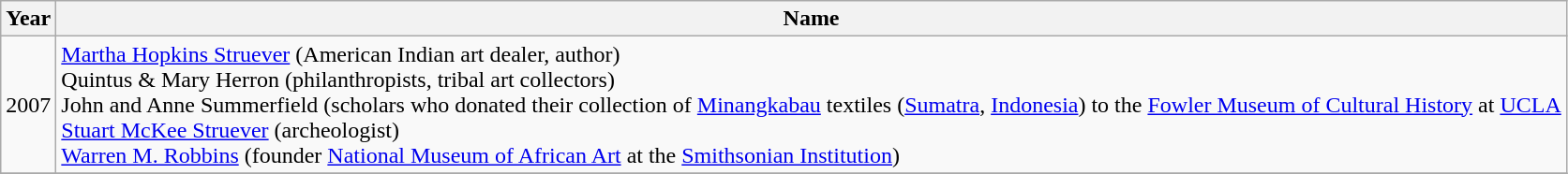<table class="wikitable">
<tr>
<th>Year</th>
<th>Name</th>
</tr>
<tr>
<td>2007</td>
<td><a href='#'>Martha Hopkins Struever</a> (American Indian art dealer, author)<br>Quintus & Mary Herron (philanthropists, tribal art collectors) <br> John and Anne Summerfield (scholars who donated their collection of <a href='#'>Minangkabau</a> textiles (<a href='#'>Sumatra</a>, <a href='#'>Indonesia</a>) to the <a href='#'>Fowler Museum of Cultural History</a> at <a href='#'>UCLA</a>  <br><a href='#'>Stuart McKee Struever</a> (archeologist) <br><a href='#'>Warren M. Robbins</a> (founder <a href='#'>National Museum of African Art</a> at the <a href='#'>Smithsonian Institution</a>)</td>
</tr>
<tr>
</tr>
</table>
